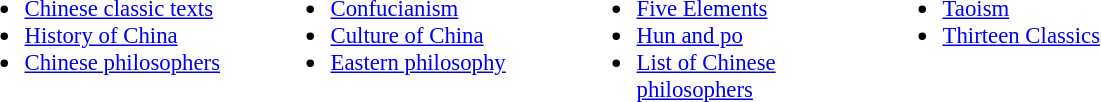<table valign=top style="font-size:95%;"|->
<tr>
<td width=200 valign=top><br><ul><li><a href='#'>Chinese classic texts</a></li><li><a href='#'>History of China</a></li><li><a href='#'>Chinese philosophers</a></li></ul></td>
<td width=200 valign=top><br><ul><li><a href='#'>Confucianism</a></li><li><a href='#'>Culture of China</a></li><li><a href='#'>Eastern philosophy</a></li></ul></td>
<td width=200 valign=top><br><ul><li><a href='#'>Five Elements</a></li><li><a href='#'>Hun and po</a></li><li><a href='#'>List of Chinese philosophers</a></li></ul></td>
<td width=200 valign=top><br><ul><li><a href='#'>Taoism</a></li><li><a href='#'>Thirteen Classics</a></li></ul></td>
</tr>
</table>
